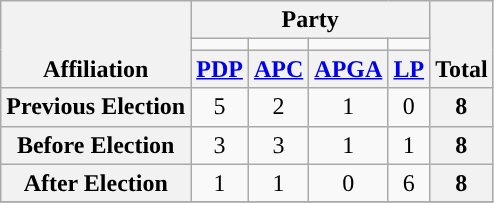<table class=wikitable style="text-align:center">
<tr style="vertical-align:bottom;">
<th rowspan=3>Affiliation</th>
<th colspan=4>Party</th>
<th rowspan=3>Total</th>
</tr>
<tr>
<td style="background-color:"></td>
<td style="background-color:"></td>
<td style="background-color:"></td>
<td style="background-color:"></td>
</tr>
<tr>
<th><a href='#'>PDP</a></th>
<th><a href='#'>APC</a></th>
<th><a href='#'>APGA</a></th>
<th><a href='#'>LP</a></th>
</tr>
<tr>
<th>Previous Election</th>
<td>5</td>
<td>2</td>
<td>1</td>
<td>0</td>
<th>8</th>
</tr>
<tr>
<th>Before Election</th>
<td>3</td>
<td>3</td>
<td>1</td>
<td>1</td>
<th>8</th>
</tr>
<tr>
<th>After Election</th>
<td>1</td>
<td>1</td>
<td>0</td>
<td>6</td>
<th>8</th>
</tr>
<tr>
</tr>
</table>
